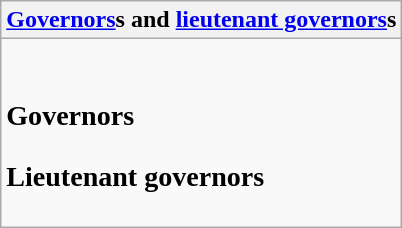<table class="wikitable collapsible collapsed">
<tr>
<th><a href='#'>Governors</a>s and <a href='#'>lieutenant governors</a>s</th>
</tr>
<tr>
<td><br><h3>Governors</h3><h3>Lieutenant governors</h3></td>
</tr>
</table>
